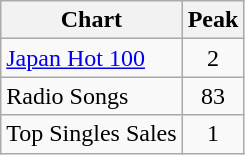<table class="wikitable">
<tr>
<th style="text-align:center;">Chart</th>
<th style="text-align:center;">Peak</th>
</tr>
<tr>
<td align="left"><a href='#'>Japan Hot 100</a></td>
<td style="text-align:center;">2</td>
</tr>
<tr>
<td align="left">Radio Songs</td>
<td style="text-align:center;">83</td>
</tr>
<tr>
<td align="left">Top Singles Sales</td>
<td style="text-align:center;">1</td>
</tr>
</table>
